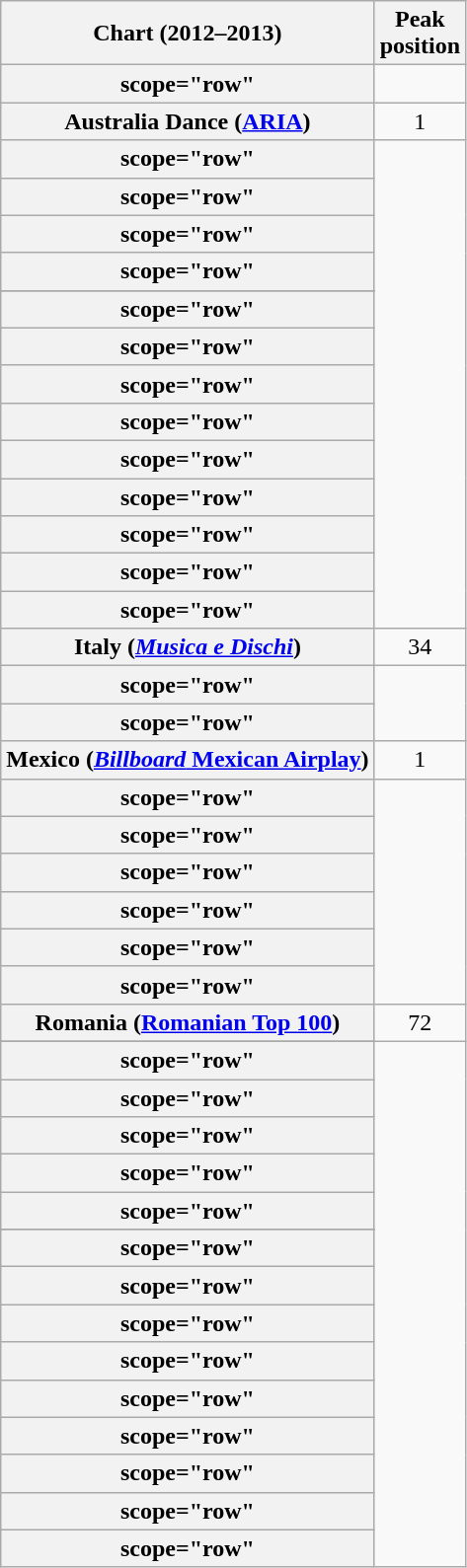<table class="wikitable sortable plainrowheaders" style="text-align:center">
<tr>
<th scope="col">Chart (2012–2013)</th>
<th scope="col">Peak<br>position</th>
</tr>
<tr>
<th>scope="row"</th>
</tr>
<tr>
<th scope="row">Australia Dance (<a href='#'>ARIA</a>)</th>
<td>1</td>
</tr>
<tr>
<th>scope="row"</th>
</tr>
<tr>
<th>scope="row"</th>
</tr>
<tr>
<th>scope="row"</th>
</tr>
<tr>
<th>scope="row"</th>
</tr>
<tr>
</tr>
<tr>
<th>scope="row"</th>
</tr>
<tr>
<th>scope="row"</th>
</tr>
<tr>
<th>scope="row"</th>
</tr>
<tr>
<th>scope="row"</th>
</tr>
<tr>
<th>scope="row"</th>
</tr>
<tr>
<th>scope="row"</th>
</tr>
<tr>
<th>scope="row"</th>
</tr>
<tr>
<th>scope="row"</th>
</tr>
<tr>
<th>scope="row"</th>
</tr>
<tr>
<th scope="row">Italy (<em><a href='#'>Musica e Dischi</a></em>)</th>
<td>34</td>
</tr>
<tr>
<th>scope="row"</th>
</tr>
<tr>
<th>scope="row"</th>
</tr>
<tr>
<th scope="row">Mexico (<a href='#'><em>Billboard</em> Mexican Airplay</a>)</th>
<td>1</td>
</tr>
<tr>
<th>scope="row"</th>
</tr>
<tr>
<th>scope="row"</th>
</tr>
<tr>
<th>scope="row"</th>
</tr>
<tr>
<th>scope="row"</th>
</tr>
<tr>
<th>scope="row"</th>
</tr>
<tr>
<th>scope="row"</th>
</tr>
<tr>
<th scope="row">Romania (<a href='#'>Romanian Top 100</a>)</th>
<td>72</td>
</tr>
<tr>
</tr>
<tr>
<th>scope="row"</th>
</tr>
<tr>
<th>scope="row"</th>
</tr>
<tr>
<th>scope="row"</th>
</tr>
<tr>
<th>scope="row"</th>
</tr>
<tr>
<th>scope="row"</th>
</tr>
<tr>
</tr>
<tr>
<th>scope="row"</th>
</tr>
<tr>
<th>scope="row"</th>
</tr>
<tr>
<th>scope="row"</th>
</tr>
<tr>
<th>scope="row"</th>
</tr>
<tr>
<th>scope="row"</th>
</tr>
<tr>
<th>scope="row"</th>
</tr>
<tr>
<th>scope="row"</th>
</tr>
<tr>
<th>scope="row"</th>
</tr>
<tr>
<th>scope="row"</th>
</tr>
</table>
